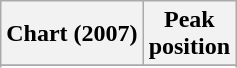<table class="wikitable plainrowheaders sortable" style="text-align:center">
<tr>
<th scope="col">Chart (2007)</th>
<th scope="col">Peak<br> position</th>
</tr>
<tr>
</tr>
<tr>
</tr>
<tr>
</tr>
</table>
